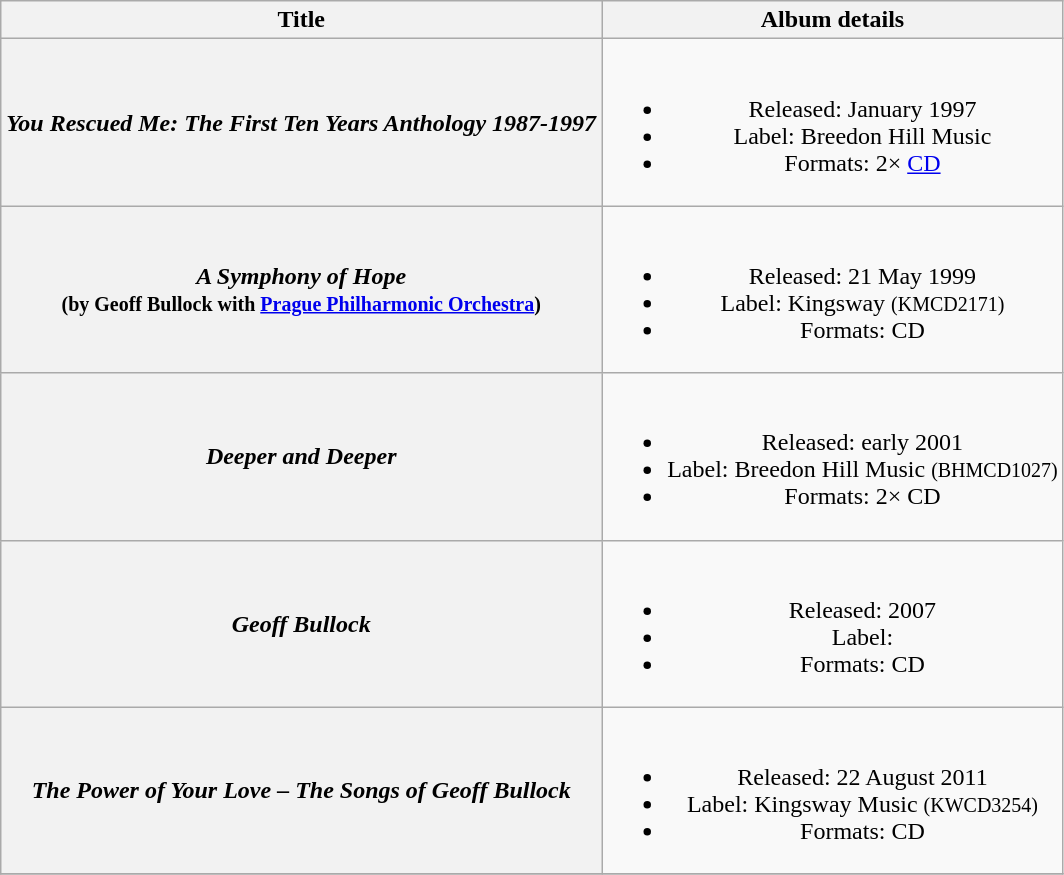<table class="wikitable plainrowheaders" style="text-align:center;" border="1">
<tr>
<th scope="col">Title</th>
<th scope="col">Album details</th>
</tr>
<tr>
<th scope="row"><em>You Rescued Me: The First Ten Years Anthology 1987-1997</em></th>
<td><br><ul><li>Released: January 1997</li><li>Label: Breedon Hill Music</li><li>Formats: 2× <a href='#'>CD</a></li></ul></td>
</tr>
<tr>
<th scope="row"><em>A Symphony of Hope</em><br><small>(by Geoff Bullock with <a href='#'>Prague Philharmonic Orchestra</a>)</small></th>
<td><br><ul><li>Released: 21 May 1999</li><li>Label: Kingsway <small>(KMCD2171)</small></li><li>Formats: CD</li></ul></td>
</tr>
<tr>
<th scope="row"><em>Deeper and Deeper</em></th>
<td><br><ul><li>Released: early 2001</li><li>Label: Breedon Hill Music <small>(BHMCD1027)</small></li><li>Formats: 2× CD</li></ul></td>
</tr>
<tr>
<th scope="row"><em>Geoff Bullock</em></th>
<td><br><ul><li>Released: 2007</li><li>Label:</li><li>Formats: CD</li></ul></td>
</tr>
<tr>
<th scope="row"><em>The Power of Your Love – The Songs of Geoff Bullock</em></th>
<td><br><ul><li>Released: 22 August 2011</li><li>Label: Kingsway Music <small>(KWCD3254)</small></li><li>Formats: CD</li></ul></td>
</tr>
<tr>
</tr>
</table>
